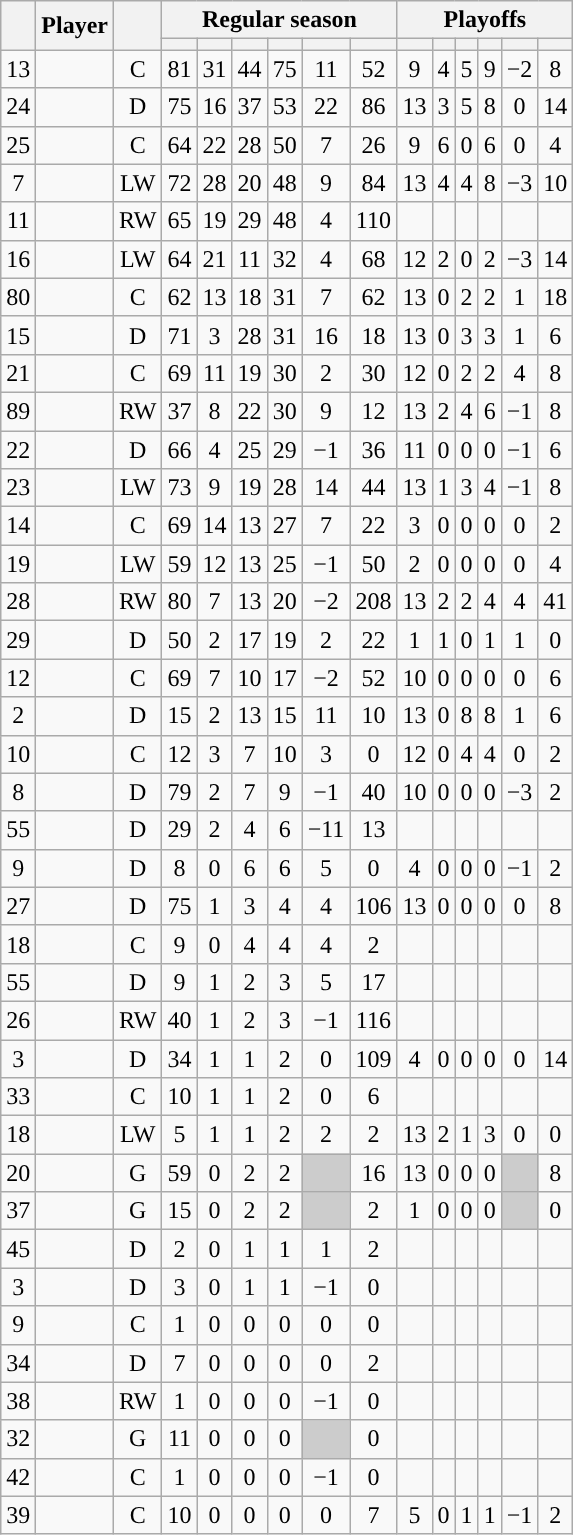<table class="wikitable sortable plainrowheaders" style="text-align:center;">
<tr>
<th scope="col" data-sort-type="number" rowspan="2"></th>
<th scope="col" rowspan="2">Player</th>
<th scope="col" rowspan="2"></th>
<th scope=colgroup colspan=6>Regular season</th>
<th scope=colgroup colspan=6>Playoffs</th>
</tr>
<tr>
<th scope="col" data-sort-type="number"></th>
<th scope="col" data-sort-type="number"></th>
<th scope="col" data-sort-type="number"></th>
<th scope="col" data-sort-type="number"></th>
<th scope="col" data-sort-type="number"></th>
<th scope="col" data-sort-type="number"></th>
<th scope="col" data-sort-type="number"></th>
<th scope="col" data-sort-type="number"></th>
<th scope="col" data-sort-type="number"></th>
<th scope="col" data-sort-type="number"></th>
<th scope="col" data-sort-type="number"></th>
<th scope="col" data-sort-type="number"></th>
</tr>
<tr>
<td scope="row">13</td>
<td align="left"></td>
<td>C</td>
<td>81</td>
<td>31</td>
<td>44</td>
<td>75</td>
<td>11</td>
<td>52</td>
<td>9</td>
<td>4</td>
<td>5</td>
<td>9</td>
<td>−2</td>
<td>8</td>
</tr>
<tr>
<td scope="row">24</td>
<td align="left"></td>
<td>D</td>
<td>75</td>
<td>16</td>
<td>37</td>
<td>53</td>
<td>22</td>
<td>86</td>
<td>13</td>
<td>3</td>
<td>5</td>
<td>8</td>
<td>0</td>
<td>14</td>
</tr>
<tr>
<td scope="row">25</td>
<td align="left"></td>
<td>C</td>
<td>64</td>
<td>22</td>
<td>28</td>
<td>50</td>
<td>7</td>
<td>26</td>
<td>9</td>
<td>6</td>
<td>0</td>
<td>6</td>
<td>0</td>
<td>4</td>
</tr>
<tr>
<td scope="row">7</td>
<td align="left"></td>
<td>LW</td>
<td>72</td>
<td>28</td>
<td>20</td>
<td>48</td>
<td>9</td>
<td>84</td>
<td>13</td>
<td>4</td>
<td>4</td>
<td>8</td>
<td>−3</td>
<td>10</td>
</tr>
<tr>
<td scope="row">11</td>
<td align="left"></td>
<td>RW</td>
<td>65</td>
<td>19</td>
<td>29</td>
<td>48</td>
<td>4</td>
<td>110</td>
<td></td>
<td></td>
<td></td>
<td></td>
<td></td>
<td></td>
</tr>
<tr>
<td scope="row">16</td>
<td align="left"></td>
<td>LW</td>
<td>64</td>
<td>21</td>
<td>11</td>
<td>32</td>
<td>4</td>
<td>68</td>
<td>12</td>
<td>2</td>
<td>0</td>
<td>2</td>
<td>−3</td>
<td>14</td>
</tr>
<tr>
<td scope="row">80</td>
<td align="left"></td>
<td>C</td>
<td>62</td>
<td>13</td>
<td>18</td>
<td>31</td>
<td>7</td>
<td>62</td>
<td>13</td>
<td>0</td>
<td>2</td>
<td>2</td>
<td>1</td>
<td>18</td>
</tr>
<tr>
<td scope="row">15</td>
<td align="left"></td>
<td>D</td>
<td>71</td>
<td>3</td>
<td>28</td>
<td>31</td>
<td>16</td>
<td>18</td>
<td>13</td>
<td>0</td>
<td>3</td>
<td>3</td>
<td>1</td>
<td>6</td>
</tr>
<tr>
<td scope="row">21</td>
<td align="left"></td>
<td>C</td>
<td>69</td>
<td>11</td>
<td>19</td>
<td>30</td>
<td>2</td>
<td>30</td>
<td>12</td>
<td>0</td>
<td>2</td>
<td>2</td>
<td>4</td>
<td>8</td>
</tr>
<tr>
<td scope="row">89</td>
<td align="left"></td>
<td>RW</td>
<td>37</td>
<td>8</td>
<td>22</td>
<td>30</td>
<td>9</td>
<td>12</td>
<td>13</td>
<td>2</td>
<td>4</td>
<td>6</td>
<td>−1</td>
<td>8</td>
</tr>
<tr>
<td scope="row">22</td>
<td align="left"></td>
<td>D</td>
<td>66</td>
<td>4</td>
<td>25</td>
<td>29</td>
<td>−1</td>
<td>36</td>
<td>11</td>
<td>0</td>
<td>0</td>
<td>0</td>
<td>−1</td>
<td>6</td>
</tr>
<tr>
<td scope="row">23</td>
<td align="left"></td>
<td>LW</td>
<td>73</td>
<td>9</td>
<td>19</td>
<td>28</td>
<td>14</td>
<td>44</td>
<td>13</td>
<td>1</td>
<td>3</td>
<td>4</td>
<td>−1</td>
<td>8</td>
</tr>
<tr>
<td scope="row">14</td>
<td align="left"></td>
<td>C</td>
<td>69</td>
<td>14</td>
<td>13</td>
<td>27</td>
<td>7</td>
<td>22</td>
<td>3</td>
<td>0</td>
<td>0</td>
<td>0</td>
<td>0</td>
<td>2</td>
</tr>
<tr>
<td scope="row">19</td>
<td align="left"></td>
<td>LW</td>
<td>59</td>
<td>12</td>
<td>13</td>
<td>25</td>
<td>−1</td>
<td>50</td>
<td>2</td>
<td>0</td>
<td>0</td>
<td>0</td>
<td>0</td>
<td>4</td>
</tr>
<tr>
<td scope="row">28</td>
<td align="left"></td>
<td>RW</td>
<td>80</td>
<td>7</td>
<td>13</td>
<td>20</td>
<td>−2</td>
<td>208</td>
<td>13</td>
<td>2</td>
<td>2</td>
<td>4</td>
<td>4</td>
<td>41</td>
</tr>
<tr>
<td scope="row">29</td>
<td align="left"></td>
<td>D</td>
<td>50</td>
<td>2</td>
<td>17</td>
<td>19</td>
<td>2</td>
<td>22</td>
<td>1</td>
<td>1</td>
<td>0</td>
<td>1</td>
<td>1</td>
<td>0</td>
</tr>
<tr>
<td scope="row">12</td>
<td align="left"></td>
<td>C</td>
<td>69</td>
<td>7</td>
<td>10</td>
<td>17</td>
<td>−2</td>
<td>52</td>
<td>10</td>
<td>0</td>
<td>0</td>
<td>0</td>
<td>0</td>
<td>6</td>
</tr>
<tr>
<td scope="row">2</td>
<td align="left"></td>
<td>D</td>
<td>15</td>
<td>2</td>
<td>13</td>
<td>15</td>
<td>11</td>
<td>10</td>
<td>13</td>
<td>0</td>
<td>8</td>
<td>8</td>
<td>1</td>
<td>6</td>
</tr>
<tr>
<td scope="row">10</td>
<td align="left"></td>
<td>C</td>
<td>12</td>
<td>3</td>
<td>7</td>
<td>10</td>
<td>3</td>
<td>0</td>
<td>12</td>
<td>0</td>
<td>4</td>
<td>4</td>
<td>0</td>
<td>2</td>
</tr>
<tr>
<td scope="row">8</td>
<td align="left"></td>
<td>D</td>
<td>79</td>
<td>2</td>
<td>7</td>
<td>9</td>
<td>−1</td>
<td>40</td>
<td>10</td>
<td>0</td>
<td>0</td>
<td>0</td>
<td>−3</td>
<td>2</td>
</tr>
<tr>
<td scope="row">55</td>
<td align="left"></td>
<td>D</td>
<td>29</td>
<td>2</td>
<td>4</td>
<td>6</td>
<td>−11</td>
<td>13</td>
<td></td>
<td></td>
<td></td>
<td></td>
<td></td>
<td></td>
</tr>
<tr>
<td scope="row">9</td>
<td align="left"></td>
<td>D</td>
<td>8</td>
<td>0</td>
<td>6</td>
<td>6</td>
<td>5</td>
<td>0</td>
<td>4</td>
<td>0</td>
<td>0</td>
<td>0</td>
<td>−1</td>
<td>2</td>
</tr>
<tr>
<td scope="row">27</td>
<td align="left"></td>
<td>D</td>
<td>75</td>
<td>1</td>
<td>3</td>
<td>4</td>
<td>4</td>
<td>106</td>
<td>13</td>
<td>0</td>
<td>0</td>
<td>0</td>
<td>0</td>
<td>8</td>
</tr>
<tr>
<td scope="row">18</td>
<td align="left"></td>
<td>C</td>
<td>9</td>
<td>0</td>
<td>4</td>
<td>4</td>
<td>4</td>
<td>2</td>
<td></td>
<td></td>
<td></td>
<td></td>
<td></td>
<td></td>
</tr>
<tr>
<td scope="row">55</td>
<td align="left"></td>
<td>D</td>
<td>9</td>
<td>1</td>
<td>2</td>
<td>3</td>
<td>5</td>
<td>17</td>
<td></td>
<td></td>
<td></td>
<td></td>
<td></td>
<td></td>
</tr>
<tr>
<td scope="row">26</td>
<td align="left"></td>
<td>RW</td>
<td>40</td>
<td>1</td>
<td>2</td>
<td>3</td>
<td>−1</td>
<td>116</td>
<td></td>
<td></td>
<td></td>
<td></td>
<td></td>
<td></td>
</tr>
<tr>
<td scope="row">3</td>
<td align="left"></td>
<td>D</td>
<td>34</td>
<td>1</td>
<td>1</td>
<td>2</td>
<td>0</td>
<td>109</td>
<td>4</td>
<td>0</td>
<td>0</td>
<td>0</td>
<td>0</td>
<td>14</td>
</tr>
<tr>
<td scope="row">33</td>
<td align="left"></td>
<td>C</td>
<td>10</td>
<td>1</td>
<td>1</td>
<td>2</td>
<td>0</td>
<td>6</td>
<td></td>
<td></td>
<td></td>
<td></td>
<td></td>
<td></td>
</tr>
<tr>
<td scope="row">18</td>
<td align="left"></td>
<td>LW</td>
<td>5</td>
<td>1</td>
<td>1</td>
<td>2</td>
<td>2</td>
<td>2</td>
<td>13</td>
<td>2</td>
<td>1</td>
<td>3</td>
<td>0</td>
<td>0</td>
</tr>
<tr>
<td scope="row">20</td>
<td align="left"></td>
<td>G</td>
<td>59</td>
<td>0</td>
<td>2</td>
<td>2</td>
<td style="background:#ccc"></td>
<td>16</td>
<td>13</td>
<td>0</td>
<td>0</td>
<td>0</td>
<td style="background:#ccc"></td>
<td>8</td>
</tr>
<tr>
<td scope="row">37</td>
<td align="left"></td>
<td>G</td>
<td>15</td>
<td>0</td>
<td>2</td>
<td>2</td>
<td style="background:#ccc"></td>
<td>2</td>
<td>1</td>
<td>0</td>
<td>0</td>
<td>0</td>
<td style="background:#ccc"></td>
<td>0</td>
</tr>
<tr>
<td scope="row">45</td>
<td align="left"></td>
<td>D</td>
<td>2</td>
<td>0</td>
<td>1</td>
<td>1</td>
<td>1</td>
<td>2</td>
<td></td>
<td></td>
<td></td>
<td></td>
<td></td>
<td></td>
</tr>
<tr>
<td scope="row">3</td>
<td align="left"></td>
<td>D</td>
<td>3</td>
<td>0</td>
<td>1</td>
<td>1</td>
<td>−1</td>
<td>0</td>
<td></td>
<td></td>
<td></td>
<td></td>
<td></td>
<td></td>
</tr>
<tr>
<td scope="row">9</td>
<td align="left"></td>
<td>C</td>
<td>1</td>
<td>0</td>
<td>0</td>
<td>0</td>
<td>0</td>
<td>0</td>
<td></td>
<td></td>
<td></td>
<td></td>
<td></td>
<td></td>
</tr>
<tr>
<td scope="row">34</td>
<td align="left"></td>
<td>D</td>
<td>7</td>
<td>0</td>
<td>0</td>
<td>0</td>
<td>0</td>
<td>2</td>
<td></td>
<td></td>
<td></td>
<td></td>
<td></td>
<td></td>
</tr>
<tr>
<td scope="row">38</td>
<td align="left"></td>
<td>RW</td>
<td>1</td>
<td>0</td>
<td>0</td>
<td>0</td>
<td>−1</td>
<td>0</td>
<td></td>
<td></td>
<td></td>
<td></td>
<td></td>
<td></td>
</tr>
<tr>
<td scope="row">32</td>
<td align="left"></td>
<td>G</td>
<td>11</td>
<td>0</td>
<td>0</td>
<td>0</td>
<td style="background:#ccc"></td>
<td>0</td>
<td></td>
<td></td>
<td></td>
<td></td>
<td></td>
<td></td>
</tr>
<tr>
<td scope="row">42</td>
<td align="left"></td>
<td>C</td>
<td>1</td>
<td>0</td>
<td>0</td>
<td>0</td>
<td>−1</td>
<td>0</td>
<td></td>
<td></td>
<td></td>
<td></td>
<td></td>
<td></td>
</tr>
<tr>
<td scope="row">39</td>
<td align="left"></td>
<td>C</td>
<td>10</td>
<td>0</td>
<td>0</td>
<td>0</td>
<td>0</td>
<td>7</td>
<td>5</td>
<td>0</td>
<td>1</td>
<td>1</td>
<td>−1</td>
<td>2</td>
</tr>
</table>
